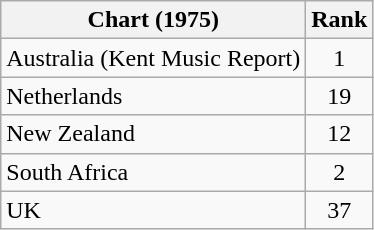<table class="wikitable sortable">
<tr>
<th>Chart (1975)</th>
<th>Rank</th>
</tr>
<tr>
<td>Australia (Kent Music Report)</td>
<td style="text-align:center;">1</td>
</tr>
<tr>
<td>Netherlands</td>
<td align="center">19</td>
</tr>
<tr>
<td>New Zealand</td>
<td style="text-align:center;">12</td>
</tr>
<tr>
<td>South Africa</td>
<td align="center">2</td>
</tr>
<tr>
<td>UK</td>
<td style="text-align:center;">37</td>
</tr>
</table>
